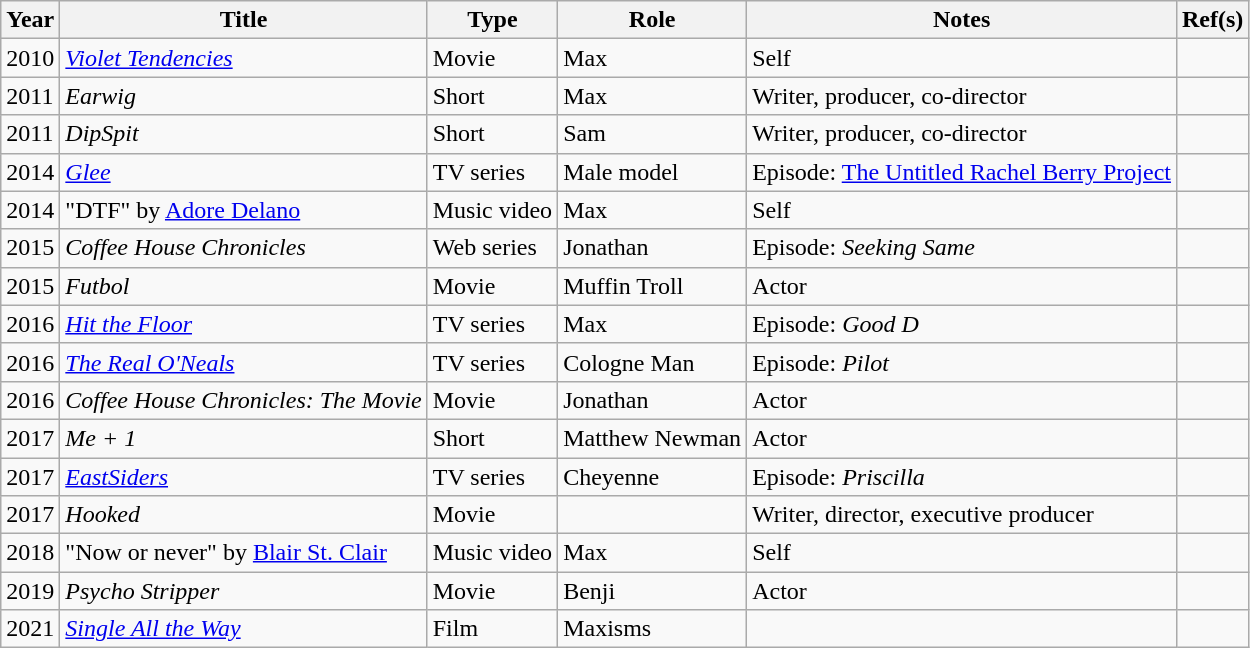<table class="wikitable sortable">
<tr>
<th>Year</th>
<th>Title</th>
<th>Type</th>
<th class="unsortable">Role</th>
<th class="unsortable">Notes</th>
<th class="unsortable">Ref(s)</th>
</tr>
<tr>
<td>2010</td>
<td><em><a href='#'>Violet Tendencies</a></em></td>
<td>Movie</td>
<td>Max</td>
<td>Self</td>
<td></td>
</tr>
<tr>
<td>2011</td>
<td><em>Earwig</em></td>
<td>Short</td>
<td>Max</td>
<td>Writer, producer, co-director</td>
<td></td>
</tr>
<tr>
<td>2011</td>
<td><em>DipSpit</em></td>
<td>Short</td>
<td>Sam</td>
<td>Writer, producer, co-director</td>
<td></td>
</tr>
<tr>
<td>2014</td>
<td><em><a href='#'>Glee</a></em></td>
<td>TV series</td>
<td>Male model</td>
<td>Episode: <a href='#'>The Untitled Rachel Berry Project</a></td>
<td></td>
</tr>
<tr>
<td>2014</td>
<td>"DTF" by <a href='#'>Adore Delano</a></td>
<td>Music video</td>
<td>Max</td>
<td>Self</td>
<td></td>
</tr>
<tr>
<td>2015</td>
<td><em>Coffee House Chronicles</em></td>
<td>Web series</td>
<td>Jonathan</td>
<td>Episode: <em>Seeking Same</em></td>
<td></td>
</tr>
<tr>
<td>2015</td>
<td><em>Futbol</em></td>
<td>Movie</td>
<td>Muffin Troll</td>
<td>Actor</td>
<td></td>
</tr>
<tr>
<td>2016</td>
<td><em><a href='#'>Hit the Floor</a></em></td>
<td>TV series</td>
<td>Max</td>
<td>Episode: <em>Good D</em></td>
<td></td>
</tr>
<tr>
<td>2016</td>
<td><em><a href='#'>The Real O'Neals</a></em></td>
<td>TV series</td>
<td>Cologne Man</td>
<td>Episode: <em>Pilot</em></td>
<td></td>
</tr>
<tr>
<td>2016</td>
<td><em>Coffee House Chronicles: The Movie</em></td>
<td>Movie</td>
<td>Jonathan</td>
<td>Actor</td>
<td></td>
</tr>
<tr>
<td>2017</td>
<td><em>Me + 1</em></td>
<td>Short</td>
<td>Matthew Newman</td>
<td>Actor</td>
<td></td>
</tr>
<tr>
<td>2017</td>
<td><em><a href='#'>EastSiders</a></em></td>
<td>TV series</td>
<td>Cheyenne</td>
<td>Episode: <em>Priscilla</em></td>
<td></td>
</tr>
<tr>
<td>2017</td>
<td><em>Hooked</em></td>
<td>Movie</td>
<td></td>
<td>Writer, director, executive producer</td>
<td></td>
</tr>
<tr>
<td>2018</td>
<td>"Now or never" by <a href='#'>Blair St. Clair</a></td>
<td>Music video</td>
<td>Max</td>
<td>Self</td>
<td></td>
</tr>
<tr>
<td>2019</td>
<td><em>Psycho Stripper</em></td>
<td>Movie</td>
<td>Benji</td>
<td>Actor</td>
<td></td>
</tr>
<tr>
<td>2021</td>
<td><em><a href='#'>Single All the Way</a></em></td>
<td>Film</td>
<td>Maxisms</td>
<td></td>
<td></td>
</tr>
</table>
